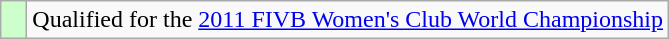<table class="wikitable" style="text-align: left;">
<tr>
<td width=10px bgcolor=#ccffcc></td>
<td>Qualified for the <a href='#'>2011 FIVB Women's Club World Championship</a></td>
</tr>
</table>
